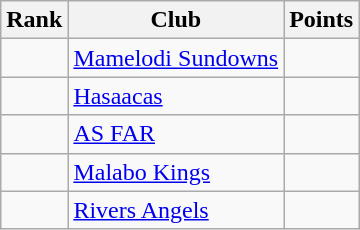<table class="wikitable plainrowheaders sortable">
<tr>
<th>Rank</th>
<th>Club</th>
<th>Points</th>
</tr>
<tr>
<td></td>
<td> <a href='#'>Mamelodi Sundowns</a></td>
<td></td>
</tr>
<tr>
<td></td>
<td> <a href='#'>Hasaacas</a></td>
<td></td>
</tr>
<tr>
<td></td>
<td> <a href='#'>AS FAR</a></td>
<td></td>
</tr>
<tr>
<td></td>
<td> <a href='#'>Malabo Kings</a></td>
<td></td>
</tr>
<tr>
<td></td>
<td> <a href='#'>Rivers Angels</a></td>
<td></td>
</tr>
</table>
